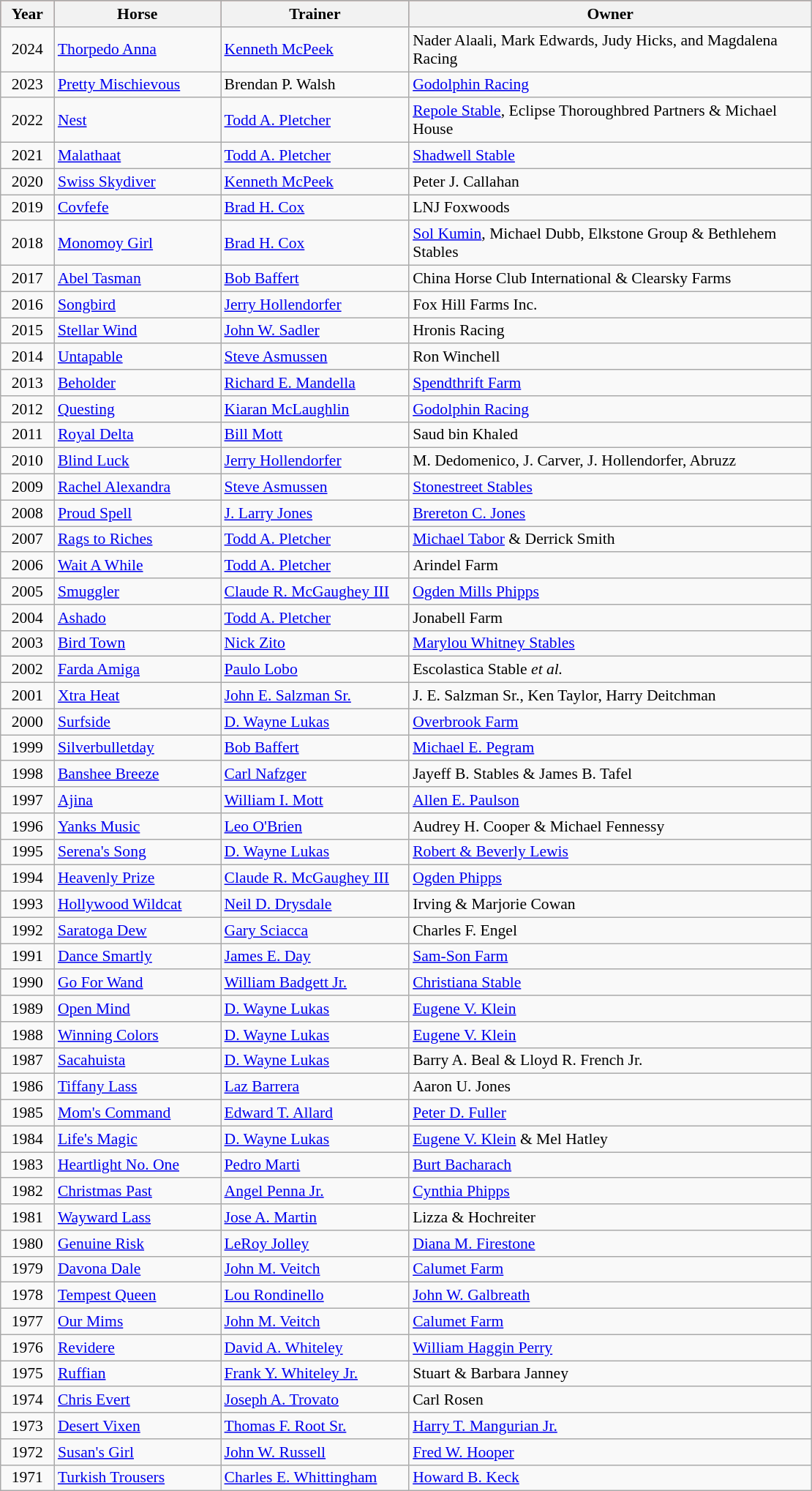<table class = "wikitable sortable" | border="1" cellpadding="0" style="border-collapse: collapse; font-size:90%">
<tr style="background:#b94e48; text-align:center;">
<th style="width:42px;"><strong>Year</strong><br></th>
<th style="width:145px;"><strong>Horse</strong><br></th>
<th style="width:165px;"><strong>Trainer</strong><br></th>
<th style="width:360px;"><strong>Owner</strong><br></th>
</tr>
<tr>
<td align=center>2024</td>
<td><a href='#'>Thorpedo Anna</a></td>
<td><a href='#'>Kenneth McPeek</a></td>
<td>Nader Alaali, Mark Edwards, Judy Hicks, and Magdalena Racing</td>
</tr>
<tr>
<td align=center>2023</td>
<td><a href='#'>Pretty Mischievous</a></td>
<td>Brendan P. Walsh</td>
<td><a href='#'>Godolphin Racing</a></td>
</tr>
<tr>
<td align=center>2022</td>
<td><a href='#'>Nest</a></td>
<td><a href='#'>Todd A. Pletcher</a></td>
<td><a href='#'>Repole Stable</a>, Eclipse Thoroughbred Partners & Michael House</td>
</tr>
<tr>
<td align=center>2021</td>
<td><a href='#'>Malathaat</a></td>
<td><a href='#'>Todd A. Pletcher</a></td>
<td><a href='#'>Shadwell Stable</a></td>
</tr>
<tr>
<td align=center>2020</td>
<td><a href='#'>Swiss Skydiver</a></td>
<td><a href='#'>Kenneth McPeek</a></td>
<td>Peter J. Callahan</td>
</tr>
<tr>
<td align=center>2019</td>
<td><a href='#'>Covfefe</a></td>
<td><a href='#'>Brad H. Cox</a></td>
<td>LNJ Foxwoods</td>
</tr>
<tr>
<td align=center>2018</td>
<td><a href='#'>Monomoy Girl</a></td>
<td><a href='#'>Brad H. Cox</a></td>
<td><a href='#'>Sol Kumin</a>, Michael Dubb, Elkstone Group & Bethlehem Stables</td>
</tr>
<tr>
<td align=center>2017</td>
<td><a href='#'>Abel Tasman</a></td>
<td><a href='#'>Bob Baffert</a></td>
<td>China Horse Club International & Clearsky Farms</td>
</tr>
<tr>
<td align=center>2016</td>
<td><a href='#'>Songbird</a></td>
<td><a href='#'>Jerry Hollendorfer</a></td>
<td>Fox Hill Farms Inc.</td>
</tr>
<tr>
<td align=center>2015</td>
<td><a href='#'>Stellar Wind</a></td>
<td><a href='#'>John W. Sadler</a></td>
<td>Hronis Racing</td>
</tr>
<tr>
<td align=center>2014</td>
<td><a href='#'>Untapable</a></td>
<td><a href='#'>Steve Asmussen</a></td>
<td>Ron Winchell</td>
</tr>
<tr>
<td align=center>2013</td>
<td><a href='#'>Beholder</a></td>
<td><a href='#'>Richard E. Mandella</a></td>
<td><a href='#'>Spendthrift Farm</a></td>
</tr>
<tr>
<td align=center>2012</td>
<td><a href='#'>Questing</a></td>
<td><a href='#'>Kiaran McLaughlin</a></td>
<td><a href='#'>Godolphin Racing</a></td>
</tr>
<tr>
<td align=center>2011</td>
<td><a href='#'>Royal Delta</a></td>
<td><a href='#'>Bill Mott</a></td>
<td>Saud bin Khaled</td>
</tr>
<tr>
<td align=center>2010</td>
<td><a href='#'>Blind Luck</a></td>
<td><a href='#'>Jerry Hollendorfer</a></td>
<td>M. Dedomenico, J. Carver, J. Hollendorfer, Abruzz</td>
</tr>
<tr>
<td align=center>2009</td>
<td><a href='#'>Rachel Alexandra</a></td>
<td><a href='#'>Steve Asmussen</a></td>
<td><a href='#'>Stonestreet Stables</a></td>
</tr>
<tr>
<td align=center>2008</td>
<td><a href='#'>Proud Spell</a></td>
<td><a href='#'>J. Larry Jones</a></td>
<td><a href='#'>Brereton C. Jones</a></td>
</tr>
<tr>
<td align=center>2007</td>
<td><a href='#'>Rags to Riches</a></td>
<td><a href='#'>Todd A. Pletcher</a></td>
<td><a href='#'>Michael Tabor</a> & Derrick Smith</td>
</tr>
<tr>
<td align=center>2006</td>
<td><a href='#'>Wait A While</a></td>
<td><a href='#'>Todd A. Pletcher</a></td>
<td>Arindel Farm</td>
</tr>
<tr>
<td align=center>2005</td>
<td><a href='#'>Smuggler</a></td>
<td><a href='#'>Claude R. McGaughey III</a></td>
<td><a href='#'>Ogden Mills Phipps</a></td>
</tr>
<tr>
<td align=center>2004</td>
<td><a href='#'>Ashado</a></td>
<td><a href='#'>Todd A. Pletcher</a></td>
<td>Jonabell Farm</td>
</tr>
<tr>
<td align=center>2003</td>
<td><a href='#'>Bird Town</a></td>
<td><a href='#'>Nick Zito</a></td>
<td><a href='#'>Marylou Whitney Stables</a></td>
</tr>
<tr>
<td align=center>2002</td>
<td><a href='#'>Farda Amiga</a></td>
<td><a href='#'>Paulo Lobo</a></td>
<td>Escolastica Stable <em>et al.</em></td>
</tr>
<tr>
<td align=center>2001</td>
<td><a href='#'>Xtra Heat</a></td>
<td><a href='#'>John E. Salzman Sr.</a></td>
<td>J. E. Salzman Sr., Ken Taylor, Harry Deitchman</td>
</tr>
<tr>
<td align=center>2000</td>
<td><a href='#'>Surfside</a></td>
<td><a href='#'>D. Wayne Lukas</a></td>
<td><a href='#'>Overbrook Farm</a></td>
</tr>
<tr>
<td align=center>1999</td>
<td><a href='#'>Silverbulletday</a></td>
<td><a href='#'>Bob Baffert</a></td>
<td><a href='#'>Michael E. Pegram</a></td>
</tr>
<tr>
<td align=center>1998</td>
<td><a href='#'>Banshee Breeze</a></td>
<td><a href='#'>Carl Nafzger</a></td>
<td>Jayeff B. Stables & James B. Tafel</td>
</tr>
<tr>
<td align=center>1997</td>
<td><a href='#'>Ajina</a></td>
<td><a href='#'>William I. Mott</a></td>
<td><a href='#'>Allen E. Paulson</a></td>
</tr>
<tr>
<td align=center>1996</td>
<td><a href='#'>Yanks Music</a></td>
<td><a href='#'>Leo O'Brien</a></td>
<td>Audrey H. Cooper & Michael Fennessy</td>
</tr>
<tr>
<td align=center>1995</td>
<td><a href='#'>Serena's Song</a></td>
<td><a href='#'>D. Wayne Lukas</a></td>
<td><a href='#'>Robert & Beverly Lewis</a></td>
</tr>
<tr>
<td align=center>1994</td>
<td><a href='#'>Heavenly Prize</a></td>
<td><a href='#'>Claude R. McGaughey III</a></td>
<td><a href='#'>Ogden Phipps</a></td>
</tr>
<tr>
<td align=center>1993</td>
<td><a href='#'>Hollywood Wildcat</a></td>
<td><a href='#'>Neil D. Drysdale</a></td>
<td>Irving & Marjorie Cowan</td>
</tr>
<tr>
<td align=center>1992</td>
<td><a href='#'>Saratoga Dew</a></td>
<td><a href='#'>Gary Sciacca</a></td>
<td>Charles F. Engel</td>
</tr>
<tr>
<td align=center>1991</td>
<td><a href='#'>Dance Smartly</a></td>
<td><a href='#'>James E. Day</a></td>
<td><a href='#'>Sam-Son Farm</a></td>
</tr>
<tr>
<td align=center>1990</td>
<td><a href='#'>Go For Wand</a></td>
<td><a href='#'>William Badgett Jr.</a></td>
<td><a href='#'>Christiana Stable</a></td>
</tr>
<tr>
<td align=center>1989</td>
<td><a href='#'>Open Mind</a></td>
<td><a href='#'>D. Wayne Lukas</a></td>
<td><a href='#'>Eugene V. Klein</a></td>
</tr>
<tr>
<td align=center>1988</td>
<td><a href='#'>Winning Colors</a></td>
<td><a href='#'>D. Wayne Lukas</a></td>
<td><a href='#'>Eugene V. Klein</a></td>
</tr>
<tr>
<td align=center>1987</td>
<td><a href='#'>Sacahuista</a></td>
<td><a href='#'>D. Wayne Lukas</a></td>
<td>Barry A. Beal & Lloyd R. French Jr.</td>
</tr>
<tr>
<td align=center>1986</td>
<td><a href='#'>Tiffany Lass</a></td>
<td><a href='#'>Laz Barrera</a></td>
<td>Aaron U. Jones</td>
</tr>
<tr>
<td align=center>1985</td>
<td><a href='#'>Mom's Command</a></td>
<td><a href='#'>Edward T. Allard</a></td>
<td><a href='#'>Peter D. Fuller</a></td>
</tr>
<tr>
<td align=center>1984</td>
<td><a href='#'>Life's Magic</a></td>
<td><a href='#'>D. Wayne Lukas</a></td>
<td><a href='#'>Eugene V. Klein</a> & Mel Hatley</td>
</tr>
<tr>
<td align=center>1983</td>
<td><a href='#'>Heartlight No. One</a></td>
<td><a href='#'>Pedro Marti</a></td>
<td><a href='#'>Burt Bacharach</a></td>
</tr>
<tr>
<td align=center>1982</td>
<td><a href='#'>Christmas Past</a></td>
<td><a href='#'>Angel Penna Jr.</a></td>
<td><a href='#'>Cynthia Phipps</a></td>
</tr>
<tr>
<td align=center>1981</td>
<td><a href='#'>Wayward Lass</a></td>
<td><a href='#'>Jose A. Martin</a></td>
<td>Lizza & Hochreiter</td>
</tr>
<tr>
<td align=center>1980</td>
<td><a href='#'>Genuine Risk</a></td>
<td><a href='#'>LeRoy Jolley</a></td>
<td><a href='#'>Diana M. Firestone</a></td>
</tr>
<tr>
<td align=center>1979</td>
<td><a href='#'>Davona Dale</a></td>
<td><a href='#'>John M. Veitch</a></td>
<td><a href='#'>Calumet Farm</a></td>
</tr>
<tr>
<td align=center>1978</td>
<td><a href='#'>Tempest Queen</a></td>
<td><a href='#'>Lou Rondinello</a></td>
<td><a href='#'>John W. Galbreath</a></td>
</tr>
<tr>
<td align=center>1977</td>
<td><a href='#'>Our Mims</a></td>
<td><a href='#'>John M. Veitch</a></td>
<td><a href='#'>Calumet Farm</a></td>
</tr>
<tr>
<td align=center>1976</td>
<td><a href='#'>Revidere</a></td>
<td><a href='#'>David A. Whiteley</a></td>
<td><a href='#'>William Haggin Perry</a></td>
</tr>
<tr>
<td align=center>1975</td>
<td><a href='#'>Ruffian</a></td>
<td><a href='#'>Frank Y. Whiteley Jr.</a></td>
<td>Stuart & Barbara Janney</td>
</tr>
<tr>
<td align=center>1974</td>
<td><a href='#'>Chris Evert</a></td>
<td><a href='#'>Joseph A. Trovato</a></td>
<td>Carl Rosen</td>
</tr>
<tr>
<td align=center>1973</td>
<td><a href='#'>Desert Vixen</a></td>
<td><a href='#'>Thomas F. Root Sr.</a></td>
<td><a href='#'>Harry T. Mangurian Jr.</a></td>
</tr>
<tr>
<td align=center>1972</td>
<td><a href='#'>Susan's Girl</a></td>
<td><a href='#'>John W. Russell</a></td>
<td><a href='#'>Fred W. Hooper</a></td>
</tr>
<tr>
<td align=center>1971</td>
<td><a href='#'>Turkish Trousers</a></td>
<td><a href='#'>Charles E. Whittingham</a></td>
<td><a href='#'>Howard B. Keck</a></td>
</tr>
</table>
